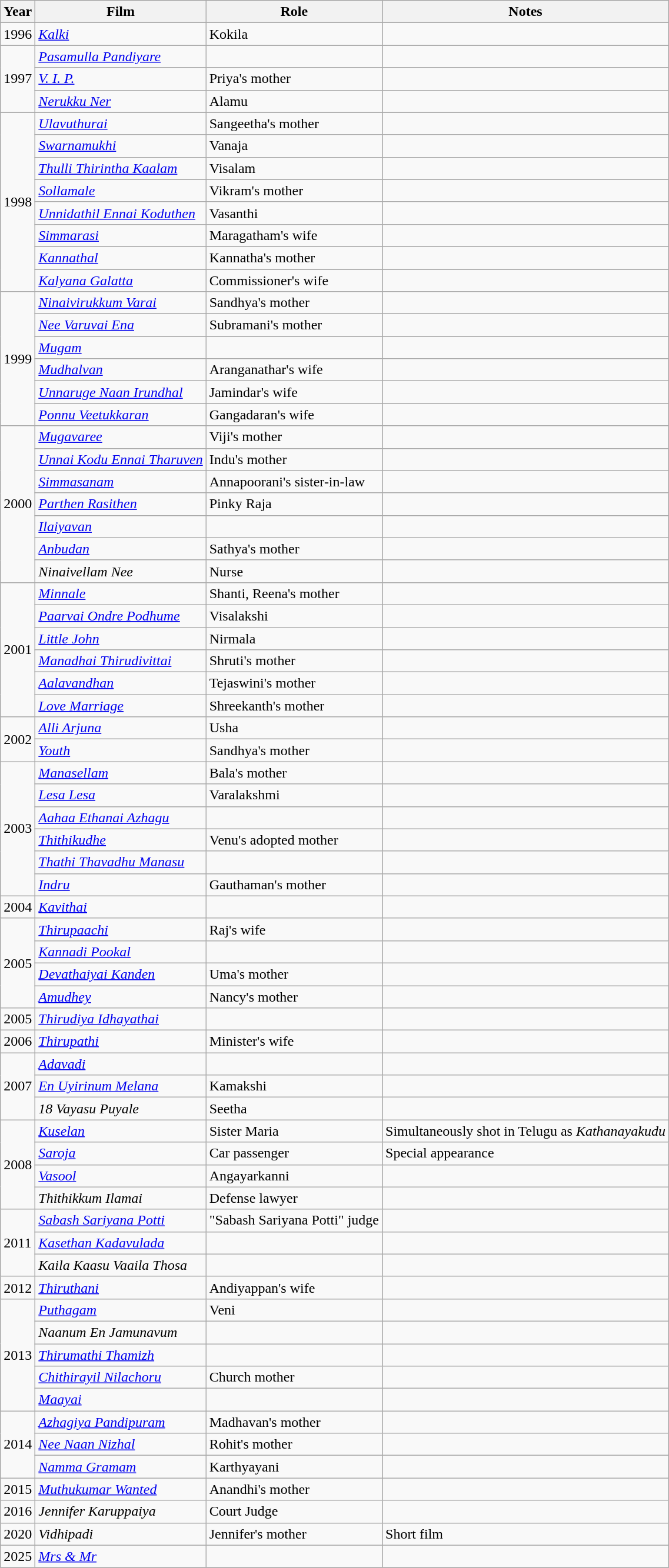<table class="wikitable sortable">
<tr>
<th>Year</th>
<th>Film</th>
<th>Role</th>
<th>Notes</th>
</tr>
<tr>
<td>1996</td>
<td><em><a href='#'>Kalki</a></em></td>
<td>Kokila</td>
<td></td>
</tr>
<tr>
<td rowspan="3">1997</td>
<td><em><a href='#'>Pasamulla Pandiyare</a></em></td>
<td></td>
<td></td>
</tr>
<tr>
<td><em><a href='#'>V. I. P.</a></em></td>
<td>Priya's mother</td>
<td></td>
</tr>
<tr>
<td><em><a href='#'>Nerukku Ner</a></em></td>
<td>Alamu</td>
<td></td>
</tr>
<tr>
<td rowspan="8">1998</td>
<td><em><a href='#'>Ulavuthurai</a></em></td>
<td>Sangeetha's mother</td>
<td></td>
</tr>
<tr>
<td><em><a href='#'>Swarnamukhi</a></em></td>
<td>Vanaja</td>
<td></td>
</tr>
<tr>
<td><em><a href='#'>Thulli Thirintha Kaalam</a></em></td>
<td>Visalam</td>
<td></td>
</tr>
<tr>
<td><em><a href='#'>Sollamale</a></em></td>
<td>Vikram's mother</td>
<td></td>
</tr>
<tr>
<td><em><a href='#'>Unnidathil Ennai Koduthen</a></em></td>
<td>Vasanthi</td>
<td></td>
</tr>
<tr>
<td><em><a href='#'>Simmarasi</a></em></td>
<td>Maragatham's wife</td>
<td></td>
</tr>
<tr>
<td><em><a href='#'>Kannathal</a></em></td>
<td>Kannatha's mother</td>
<td></td>
</tr>
<tr>
<td><em><a href='#'>Kalyana Galatta</a></em></td>
<td>Commissioner's wife</td>
<td></td>
</tr>
<tr>
<td rowspan="6">1999</td>
<td><em><a href='#'>Ninaivirukkum Varai</a></em></td>
<td>Sandhya's mother</td>
<td></td>
</tr>
<tr>
<td><em><a href='#'>Nee Varuvai Ena</a></em></td>
<td>Subramani's mother</td>
<td></td>
</tr>
<tr>
<td><em><a href='#'>Mugam</a></em></td>
<td></td>
<td></td>
</tr>
<tr>
<td><em><a href='#'>Mudhalvan</a></em></td>
<td>Aranganathar's wife</td>
<td></td>
</tr>
<tr>
<td><em><a href='#'>Unnaruge Naan Irundhal</a></em></td>
<td>Jamindar's wife</td>
<td></td>
</tr>
<tr>
<td><em><a href='#'>Ponnu Veetukkaran</a></em></td>
<td>Gangadaran's wife</td>
<td></td>
</tr>
<tr>
<td rowspan="7">2000</td>
<td><em><a href='#'>Mugavaree</a></em></td>
<td>Viji's mother</td>
<td></td>
</tr>
<tr>
<td><em><a href='#'>Unnai Kodu Ennai Tharuven</a></em></td>
<td>Indu's mother</td>
<td></td>
</tr>
<tr>
<td><em><a href='#'>Simmasanam</a></em></td>
<td>Annapoorani's sister-in-law</td>
<td></td>
</tr>
<tr>
<td><em><a href='#'>Parthen Rasithen</a></em></td>
<td>Pinky Raja</td>
<td></td>
</tr>
<tr>
<td><em><a href='#'>Ilaiyavan</a></em></td>
<td></td>
<td></td>
</tr>
<tr>
<td><em><a href='#'>Anbudan</a></em></td>
<td>Sathya's mother</td>
<td></td>
</tr>
<tr>
<td><em>Ninaivellam Nee</em></td>
<td>Nurse</td>
<td></td>
</tr>
<tr>
<td rowspan="6">2001</td>
<td><em><a href='#'>Minnale</a></em></td>
<td>Shanti, Reena's mother</td>
<td></td>
</tr>
<tr>
<td><em><a href='#'>Paarvai Ondre Podhume</a></em></td>
<td>Visalakshi</td>
<td></td>
</tr>
<tr>
<td><em><a href='#'>Little John</a></em></td>
<td>Nirmala</td>
<td></td>
</tr>
<tr>
<td><em><a href='#'>Manadhai Thirudivittai</a></em></td>
<td>Shruti's mother</td>
<td></td>
</tr>
<tr>
<td><em><a href='#'>Aalavandhan</a></em></td>
<td>Tejaswini's mother</td>
<td></td>
</tr>
<tr>
<td><em><a href='#'>Love Marriage</a></em></td>
<td>Shreekanth's mother</td>
<td></td>
</tr>
<tr>
<td rowspan="2">2002</td>
<td><em><a href='#'>Alli Arjuna</a></em></td>
<td>Usha</td>
<td></td>
</tr>
<tr>
<td><em><a href='#'>Youth</a></em></td>
<td>Sandhya's mother</td>
<td></td>
</tr>
<tr>
<td rowspan="6">2003</td>
<td><em><a href='#'>Manasellam</a></em></td>
<td>Bala's mother</td>
<td></td>
</tr>
<tr>
<td><em><a href='#'>Lesa Lesa</a></em></td>
<td>Varalakshmi</td>
<td></td>
</tr>
<tr>
<td><em><a href='#'>Aahaa Ethanai Azhagu</a></em></td>
<td></td>
<td></td>
</tr>
<tr>
<td><em><a href='#'>Thithikudhe</a></em></td>
<td>Venu's adopted mother</td>
<td></td>
</tr>
<tr>
<td><em><a href='#'>Thathi Thavadhu Manasu</a></em></td>
<td></td>
<td></td>
</tr>
<tr>
<td><em><a href='#'>Indru</a></em></td>
<td>Gauthaman's mother</td>
<td></td>
</tr>
<tr>
<td>2004</td>
<td><em><a href='#'>Kavithai</a></em></td>
<td></td>
<td></td>
</tr>
<tr>
<td rowspan="4">2005</td>
<td><em><a href='#'>Thirupaachi</a></em></td>
<td>Raj's wife</td>
<td></td>
</tr>
<tr>
<td><em><a href='#'>Kannadi Pookal</a></em></td>
<td></td>
<td></td>
</tr>
<tr>
<td><em><a href='#'>Devathaiyai Kanden</a></em></td>
<td>Uma's mother</td>
<td></td>
</tr>
<tr>
<td><em><a href='#'>Amudhey</a></em></td>
<td>Nancy's mother</td>
<td></td>
</tr>
<tr>
<td>2005</td>
<td><em><a href='#'>Thirudiya Idhayathai</a></em></td>
<td></td>
<td></td>
</tr>
<tr>
<td>2006</td>
<td><em><a href='#'>Thirupathi</a></em></td>
<td>Minister's wife</td>
<td></td>
</tr>
<tr>
<td rowspan="3">2007</td>
<td><em><a href='#'>Adavadi</a></em></td>
<td></td>
<td></td>
</tr>
<tr>
<td><em><a href='#'>En Uyirinum Melana</a></em></td>
<td>Kamakshi</td>
<td></td>
</tr>
<tr>
<td><em>18 Vayasu Puyale</em></td>
<td>Seetha</td>
<td></td>
</tr>
<tr>
<td rowspan="4">2008</td>
<td><em><a href='#'>Kuselan</a></em></td>
<td>Sister Maria</td>
<td>Simultaneously shot in Telugu as <em>Kathanayakudu</em></td>
</tr>
<tr>
<td><em><a href='#'>Saroja</a></em></td>
<td>Car passenger</td>
<td>Special appearance</td>
</tr>
<tr>
<td><em><a href='#'>Vasool</a></em></td>
<td>Angayarkanni</td>
<td></td>
</tr>
<tr>
<td><em>Thithikkum Ilamai</em></td>
<td>Defense lawyer</td>
<td></td>
</tr>
<tr>
<td rowspan="3">2011</td>
<td><em><a href='#'>Sabash Sariyana Potti</a></em></td>
<td>"Sabash Sariyana Potti" judge</td>
<td></td>
</tr>
<tr>
<td><em><a href='#'>Kasethan Kadavulada</a></em></td>
<td></td>
<td></td>
</tr>
<tr>
<td><em>Kaila Kaasu Vaaila Thosa</em></td>
<td></td>
<td></td>
</tr>
<tr>
<td>2012</td>
<td><em><a href='#'>Thiruthani</a></em></td>
<td>Andiyappan's wife</td>
<td></td>
</tr>
<tr>
<td rowspan="5">2013</td>
<td><em><a href='#'>Puthagam</a></em></td>
<td>Veni</td>
<td></td>
</tr>
<tr>
<td><em>Naanum En Jamunavum</em></td>
<td></td>
<td></td>
</tr>
<tr>
<td><em><a href='#'>Thirumathi Thamizh</a></em></td>
<td></td>
<td></td>
</tr>
<tr>
<td><em><a href='#'>Chithirayil Nilachoru</a></em></td>
<td>Church mother</td>
<td></td>
</tr>
<tr>
<td><em><a href='#'>Maayai</a></em></td>
<td></td>
<td></td>
</tr>
<tr>
<td rowspan="3">2014</td>
<td><em><a href='#'>Azhagiya Pandipuram</a></em></td>
<td>Madhavan's mother</td>
<td></td>
</tr>
<tr>
<td><em><a href='#'>Nee Naan Nizhal</a></em></td>
<td>Rohit's mother</td>
<td></td>
</tr>
<tr>
<td><em><a href='#'>Namma Gramam</a></em></td>
<td>Karthyayani</td>
<td></td>
</tr>
<tr>
<td>2015</td>
<td><em><a href='#'>Muthukumar Wanted</a></em></td>
<td>Anandhi's mother</td>
<td></td>
</tr>
<tr>
<td>2016</td>
<td><em>Jennifer Karuppaiya</em></td>
<td>Court Judge</td>
<td></td>
</tr>
<tr>
<td>2020</td>
<td><em>Vidhipadi</em></td>
<td>Jennifer's mother</td>
<td>Short film</td>
</tr>
<tr>
<td>2025</td>
<td><em><a href='#'>Mrs & Mr</a></em></td>
<td></td>
<td></td>
</tr>
<tr>
</tr>
</table>
